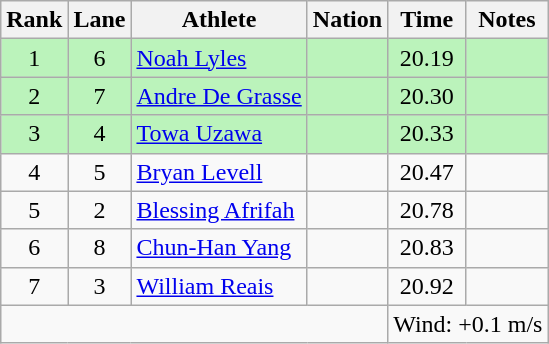<table class="wikitable sortable" style="text-align:center;">
<tr>
<th>Rank</th>
<th>Lane</th>
<th>Athlete</th>
<th>Nation</th>
<th>Time</th>
<th>Notes</th>
</tr>
<tr bgcolor=bbf3bb>
<td>1</td>
<td>6</td>
<td align=left><a href='#'>Noah Lyles</a></td>
<td align=left></td>
<td>20.19</td>
<td></td>
</tr>
<tr bgcolor=bbf3bb>
<td>2</td>
<td>7</td>
<td align=left><a href='#'>Andre De Grasse</a></td>
<td align=left></td>
<td>20.30</td>
<td></td>
</tr>
<tr bgcolor=bbf3bb>
<td>3</td>
<td>4</td>
<td align=left><a href='#'>Towa Uzawa</a></td>
<td align=left></td>
<td>20.33</td>
<td></td>
</tr>
<tr>
<td>4</td>
<td>5</td>
<td align=left><a href='#'>Bryan Levell</a></td>
<td align=left></td>
<td>20.47</td>
<td></td>
</tr>
<tr>
<td>5</td>
<td>2</td>
<td align=left><a href='#'>Blessing Afrifah</a></td>
<td align=left></td>
<td>20.78</td>
<td></td>
</tr>
<tr>
<td>6</td>
<td>8</td>
<td align=left><a href='#'>Chun-Han Yang</a></td>
<td align=left></td>
<td>20.83</td>
<td></td>
</tr>
<tr>
<td>7</td>
<td>3</td>
<td align=left><a href='#'>William Reais</a></td>
<td align=left></td>
<td>20.92</td>
<td></td>
</tr>
<tr class="sortbottom">
<td colspan="4"></td>
<td colspan="2" style="text-align:left;">Wind: +0.1 m/s</td>
</tr>
</table>
